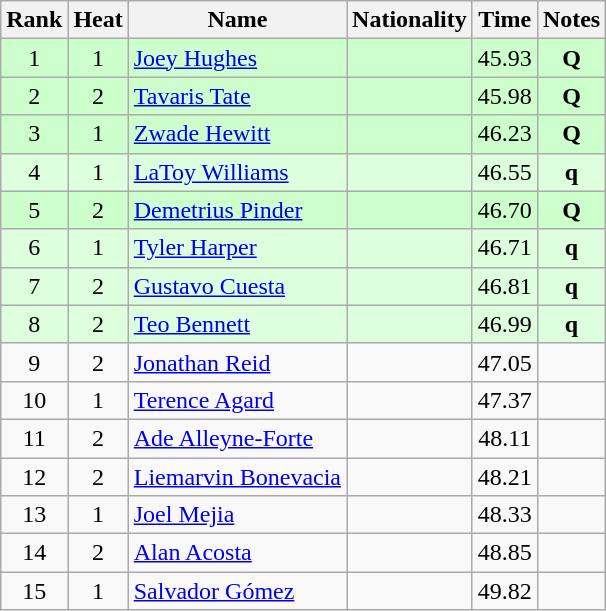<table class="wikitable sortable" style="text-align:center">
<tr>
<th>Rank</th>
<th>Heat</th>
<th>Name</th>
<th>Nationality</th>
<th>Time</th>
<th>Notes</th>
</tr>
<tr bgcolor=ccffcc>
<td>1</td>
<td>1</td>
<td align=left><a href='#'>Joey Hughes</a></td>
<td align=left></td>
<td>45.93</td>
<td><strong>Q</strong></td>
</tr>
<tr bgcolor=ccffcc>
<td>2</td>
<td>2</td>
<td align=left><a href='#'>Tavaris Tate</a></td>
<td align=left></td>
<td>45.98</td>
<td><strong>Q</strong></td>
</tr>
<tr bgcolor=ccffcc>
<td>3</td>
<td>1</td>
<td align=left><a href='#'>Zwade Hewitt</a></td>
<td align=left></td>
<td>46.23</td>
<td><strong>Q</strong></td>
</tr>
<tr bgcolor=ddffdd>
<td>4</td>
<td>1</td>
<td align=left><a href='#'>LaToy Williams</a></td>
<td align=left></td>
<td>46.55</td>
<td><strong>q</strong></td>
</tr>
<tr bgcolor=ccffcc>
<td>5</td>
<td>2</td>
<td align=left><a href='#'>Demetrius Pinder</a></td>
<td align=left></td>
<td>46.70</td>
<td><strong>Q</strong></td>
</tr>
<tr bgcolor=ddffdd>
<td>6</td>
<td>1</td>
<td align=left><a href='#'>Tyler Harper</a></td>
<td align=left></td>
<td>46.71</td>
<td><strong>q</strong></td>
</tr>
<tr bgcolor=ddffdd>
<td>7</td>
<td>2</td>
<td align=left><a href='#'>Gustavo Cuesta</a></td>
<td align=left></td>
<td>46.81</td>
<td><strong>q</strong></td>
</tr>
<tr bgcolor=ddffdd>
<td>8</td>
<td>2</td>
<td align=left><a href='#'>Teo Bennett</a></td>
<td align=left></td>
<td>46.99</td>
<td><strong>q</strong></td>
</tr>
<tr>
<td>9</td>
<td>2</td>
<td align=left><a href='#'>Jonathan Reid</a></td>
<td align=left></td>
<td>47.05</td>
<td></td>
</tr>
<tr>
<td>10</td>
<td>1</td>
<td align=left><a href='#'>Terence Agard</a></td>
<td align=left></td>
<td>47.37</td>
<td></td>
</tr>
<tr>
<td>11</td>
<td>2</td>
<td align=left><a href='#'>Ade Alleyne-Forte</a></td>
<td align=left></td>
<td>48.11</td>
<td></td>
</tr>
<tr>
<td>12</td>
<td>2</td>
<td align=left><a href='#'>Liemarvin Bonevacia</a></td>
<td align=left></td>
<td>48.21</td>
<td></td>
</tr>
<tr>
<td>13</td>
<td>1</td>
<td align=left><a href='#'>Joel Mejia</a></td>
<td align=left></td>
<td>48.33</td>
<td></td>
</tr>
<tr>
<td>14</td>
<td>2</td>
<td align=left><a href='#'>Alan Acosta</a></td>
<td align=left></td>
<td>48.85</td>
<td></td>
</tr>
<tr>
<td>15</td>
<td>1</td>
<td align=left><a href='#'>Salvador Gómez</a></td>
<td align=left></td>
<td>49.82</td>
<td></td>
</tr>
</table>
